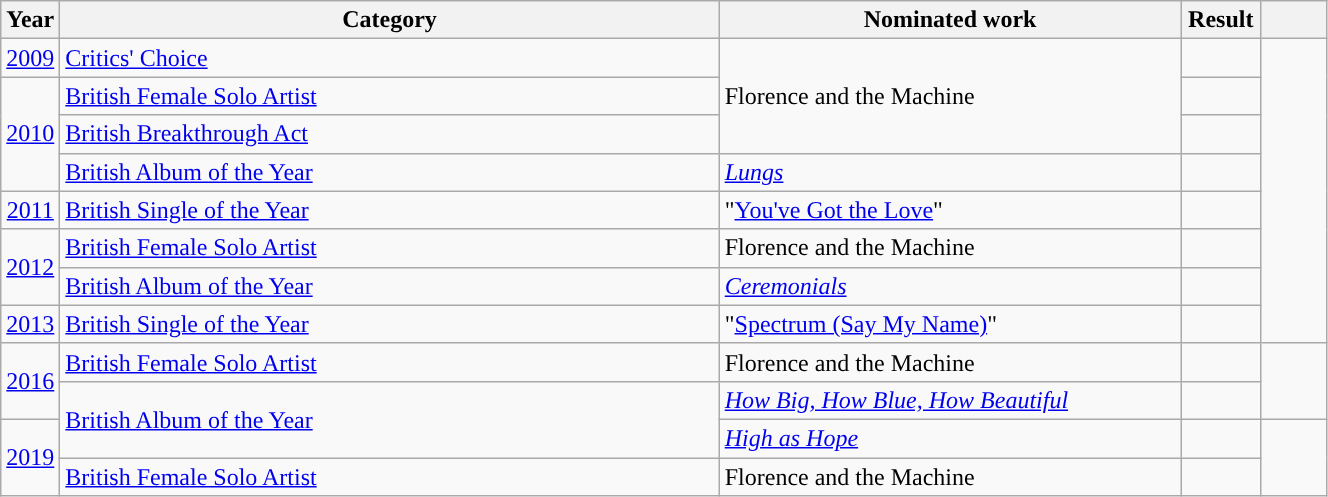<table class="wikitable plainrowheaders" style="width:70%;">
<tr>
<th scope="col" style="width:4%;">Year</th>
<th scope="col" style="width:50%;">Category</th>
<th scope="col" style="width:35%;">Nominated work</th>
<th scope="col" style="width:6%;">Result</th>
<th scope="col" style="width:6%;"></th>
</tr>
<tr>
<td style="text-align:center;"><a href='#'>2009</a></td>
<td><a href='#'>Critics' Choice</a></td>
<td rowspan="3">Florence and the Machine</td>
<td></td>
</tr>
<tr>
<td style="text-align:center;" rowspan="3"><a href='#'>2010</a></td>
<td><a href='#'>British Female Solo Artist</a></td>
<td></td>
</tr>
<tr>
<td><a href='#'>British Breakthrough Act</a></td>
<td></td>
</tr>
<tr>
<td><a href='#'>British Album of the Year</a></td>
<td><em><a href='#'>Lungs</a></em></td>
<td></td>
</tr>
<tr>
<td style="text-align:center;"><a href='#'>2011</a></td>
<td><a href='#'>British Single of the Year</a></td>
<td>"<a href='#'>You've Got the Love</a>"</td>
<td></td>
</tr>
<tr>
<td style="text-align:center;" rowspan="2"><a href='#'>2012</a></td>
<td><a href='#'>British Female Solo Artist</a></td>
<td>Florence and the Machine</td>
<td></td>
</tr>
<tr>
<td><a href='#'>British Album of the Year</a></td>
<td><em><a href='#'>Ceremonials</a></em></td>
<td></td>
</tr>
<tr>
<td style="text-align:center;"><a href='#'>2013</a></td>
<td><a href='#'>British Single of the Year</a></td>
<td>"<a href='#'>Spectrum (Say My Name)</a>"</td>
<td></td>
</tr>
<tr>
<td style="text-align:center;" rowspan="2"><a href='#'>2016</a></td>
<td><a href='#'>British Female Solo Artist</a></td>
<td>Florence and the Machine</td>
<td></td>
<td rowspan="2" style="text-align:center;"></td>
</tr>
<tr>
<td rowspan="2"><a href='#'>British Album of the Year</a></td>
<td><em><a href='#'>How Big, How Blue, How Beautiful</a></em></td>
<td></td>
</tr>
<tr>
<td style="text-align:center;" rowspan="2"><a href='#'>2019</a></td>
<td><em><a href='#'>High as Hope</a></em></td>
<td></td>
<td rowspan="2" style="text-align:center;"></td>
</tr>
<tr>
<td><a href='#'>British Female Solo Artist</a></td>
<td>Florence and the Machine</td>
<td></td>
</tr>
</table>
